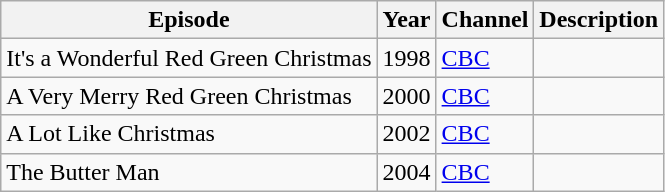<table class="wikitable sortable">
<tr>
<th>Episode</th>
<th>Year</th>
<th>Channel</th>
<th>Description</th>
</tr>
<tr>
<td>It's a Wonderful Red Green Christmas</td>
<td>1998</td>
<td><a href='#'>CBC</a></td>
<td></td>
</tr>
<tr>
<td>A Very Merry Red Green Christmas</td>
<td>2000</td>
<td><a href='#'>CBC</a></td>
<td></td>
</tr>
<tr>
<td>A Lot Like Christmas</td>
<td>2002</td>
<td><a href='#'>CBC</a></td>
<td></td>
</tr>
<tr>
<td>The Butter Man</td>
<td>2004</td>
<td><a href='#'>CBC</a></td>
<td></td>
</tr>
</table>
